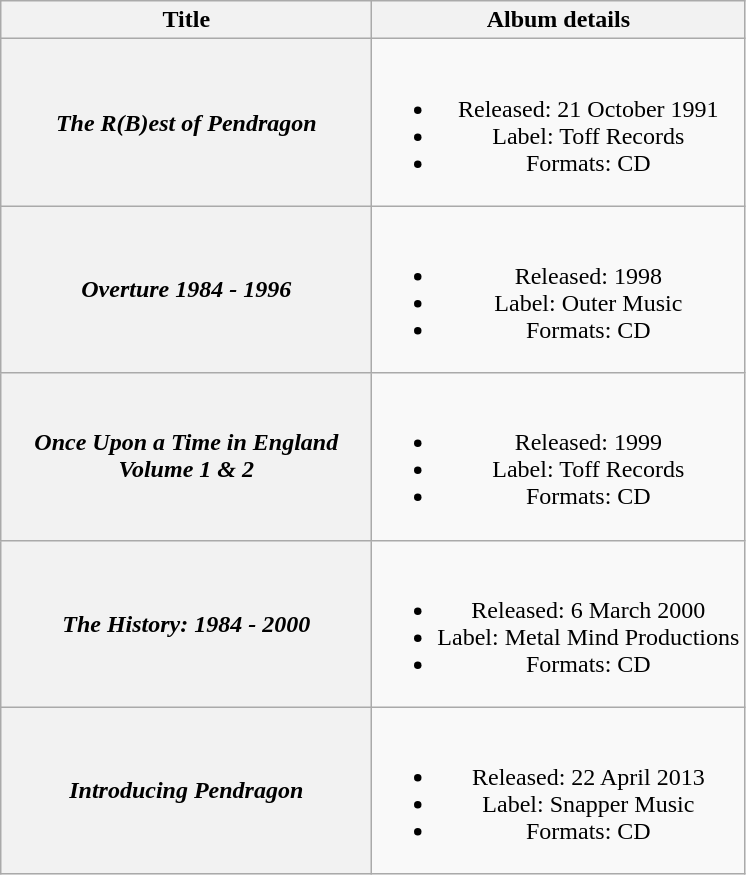<table class="wikitable plainrowheaders" style="text-align:center;">
<tr>
<th scope="col" style="width:15em;">Title</th>
<th scope="col">Album details</th>
</tr>
<tr>
<th scope="row"><em>The R(B)est of Pendragon</em></th>
<td><br><ul><li>Released: 21 October 1991</li><li>Label: Toff Records</li><li>Formats: CD</li></ul></td>
</tr>
<tr>
<th scope="row"><em>Overture 1984 - 1996</em></th>
<td><br><ul><li>Released: 1998</li><li>Label: Outer Music</li><li>Formats: CD</li></ul></td>
</tr>
<tr>
<th scope="row"><em>Once Upon a Time in England Volume 1 & 2</em></th>
<td><br><ul><li>Released: 1999</li><li>Label: Toff Records</li><li>Formats: CD</li></ul></td>
</tr>
<tr>
<th scope="row"><em>The History: 1984 - 2000</em></th>
<td><br><ul><li>Released: 6 March 2000</li><li>Label: Metal Mind Productions</li><li>Formats: CD</li></ul></td>
</tr>
<tr>
<th scope="row"><em>Introducing Pendragon</em></th>
<td><br><ul><li>Released: 22 April 2013</li><li>Label: Snapper Music</li><li>Formats: CD</li></ul></td>
</tr>
</table>
